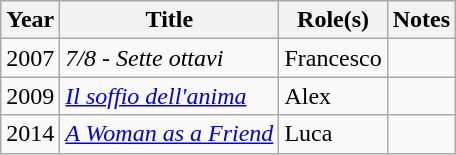<table class="wikitable plainrowheaders sortable">
<tr>
<th scope="col">Year</th>
<th scope="col">Title</th>
<th scope="col">Role(s)</th>
<th scope="col" class="unsortable">Notes</th>
</tr>
<tr>
<td>2007</td>
<td><em>7/8 - Sette ottavi</em></td>
<td>Francesco</td>
<td></td>
</tr>
<tr>
<td>2009</td>
<td><em><a href='#'>Il soffio dell'anima</a></em></td>
<td>Alex</td>
<td></td>
</tr>
<tr>
<td>2014</td>
<td><em><a href='#'>A Woman as a Friend</a></em></td>
<td>Luca</td>
<td></td>
</tr>
</table>
